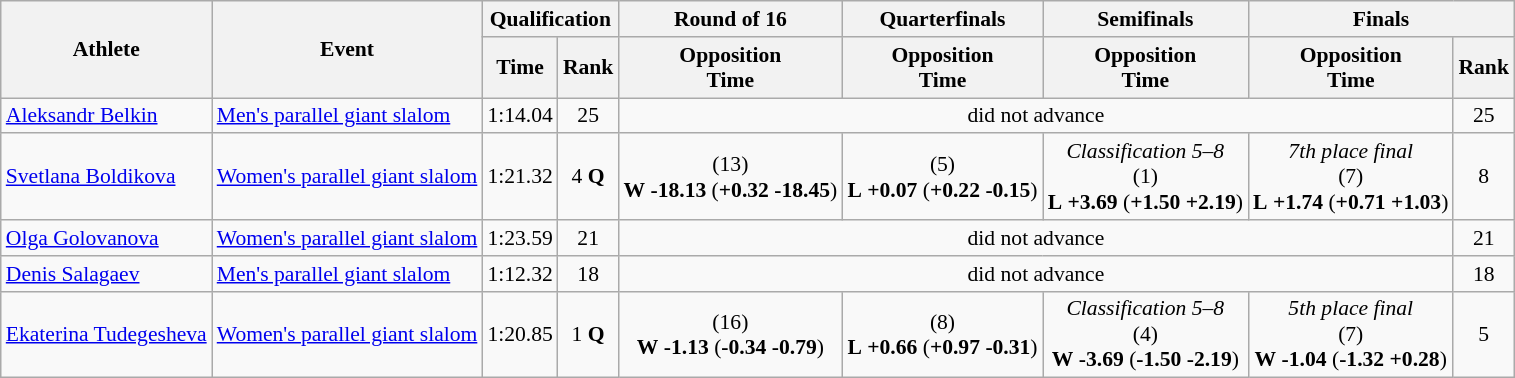<table class="wikitable" style="font-size:90%">
<tr>
<th rowspan="2">Athlete</th>
<th rowspan="2">Event</th>
<th colspan="2">Qualification</th>
<th>Round of 16</th>
<th>Quarterfinals</th>
<th>Semifinals</th>
<th colspan=2>Finals</th>
</tr>
<tr>
<th>Time</th>
<th>Rank</th>
<th>Opposition<br>Time</th>
<th>Opposition<br>Time</th>
<th>Opposition<br>Time</th>
<th>Opposition<br>Time</th>
<th>Rank</th>
</tr>
<tr>
<td><a href='#'>Aleksandr Belkin</a></td>
<td><a href='#'>Men's parallel giant slalom</a></td>
<td align="center">1:14.04</td>
<td align="center">25</td>
<td colspan=4 align="center">did not advance</td>
<td align="center">25</td>
</tr>
<tr>
<td><a href='#'>Svetlana Boldikova</a></td>
<td><a href='#'>Women's parallel giant slalom</a></td>
<td align="center">1:21.32</td>
<td align="center">4 <strong>Q</strong></td>
<td align="center"> (13)<br><strong>W</strong> <strong>-18.13</strong> (<strong>+0.32</strong> <strong>-18.45</strong>)</td>
<td align="center"> (5)<br><strong>L</strong> <strong>+0.07</strong> (<strong>+0.22</strong> <strong>-0.15</strong>)</td>
<td align="center"><em>Classification 5–8</em><br> (1)<br><strong>L</strong> <strong>+3.69</strong> (<strong>+1.50</strong> <strong>+2.19</strong>)</td>
<td align="center"><em>7th place final</em><br> (7)<br><strong>L</strong> <strong>+1.74</strong> (<strong>+0.71</strong> <strong>+1.03</strong>)</td>
<td align="center">8</td>
</tr>
<tr>
<td><a href='#'>Olga Golovanova</a></td>
<td><a href='#'>Women's parallel giant slalom</a></td>
<td align="center">1:23.59</td>
<td align="center">21</td>
<td colspan=4 align="center">did not advance</td>
<td align="center">21</td>
</tr>
<tr>
<td><a href='#'>Denis Salagaev</a></td>
<td><a href='#'>Men's parallel giant slalom</a></td>
<td align="center">1:12.32</td>
<td align="center">18</td>
<td colspan=4 align="center">did not advance</td>
<td align="center">18</td>
</tr>
<tr>
<td><a href='#'>Ekaterina Tudegesheva</a></td>
<td><a href='#'>Women's parallel giant slalom</a></td>
<td align="center">1:20.85</td>
<td align="center">1 <strong>Q</strong></td>
<td align="center"> (16)<br><strong>W</strong> <strong>-1.13</strong> (<strong>-0.34</strong> <strong>-0.79</strong>)</td>
<td align="center"> (8)<br><strong>L</strong> <strong>+0.66</strong> (<strong>+0.97</strong> <strong>-0.31</strong>)</td>
<td align="center"><em>Classification 5–8</em><br> (4)<br><strong>W</strong> <strong>-3.69</strong> (<strong>-1.50</strong> <strong>-2.19</strong>)</td>
<td align="center"><em>5th place final</em><br> (7)<br><strong>W</strong> <strong>-1.04</strong> (<strong>-1.32</strong> <strong>+0.28</strong>)</td>
<td align="center">5</td>
</tr>
</table>
